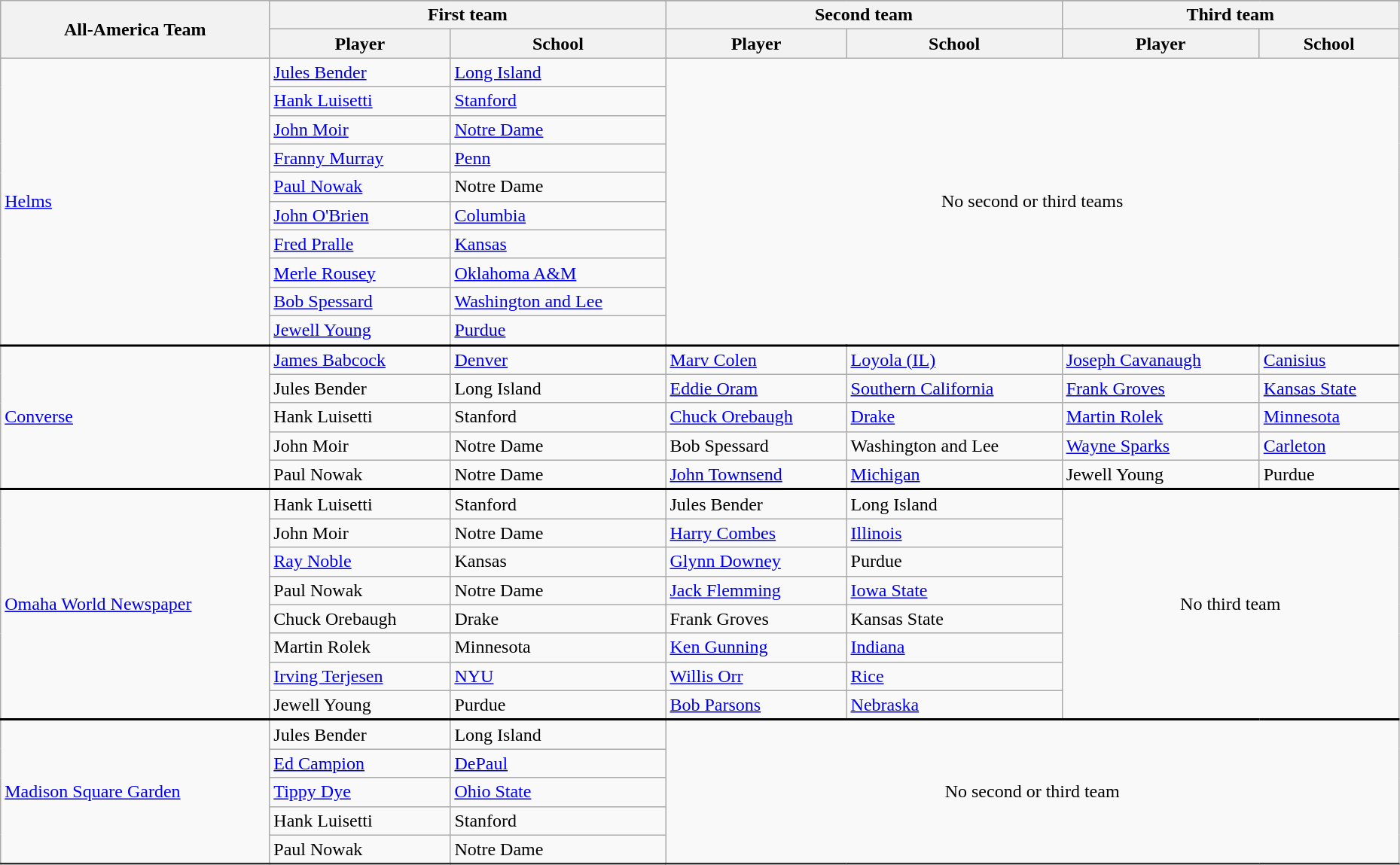<table class="wikitable" style="width:98%;">
<tr>
<th rowspan=3>All-America Team</th>
</tr>
<tr>
<th colspan=2>First team</th>
<th colspan=2>Second team</th>
<th colspan=2>Third team</th>
</tr>
<tr>
<th>Player</th>
<th>School</th>
<th>Player</th>
<th>School</th>
<th>Player</th>
<th>School</th>
</tr>
<tr>
<td rowspan=10><a href='#'>Helms</a></td>
<td><a href='#'>Jules Bender</a></td>
<td><a href='#'>Long Island</a></td>
<td rowspan=10 colspan=6 align=center>No second or third teams</td>
</tr>
<tr>
<td><a href='#'>Hank Luisetti</a></td>
<td><a href='#'>Stanford</a></td>
</tr>
<tr>
<td><a href='#'>John Moir</a></td>
<td><a href='#'>Notre Dame</a></td>
</tr>
<tr>
<td><a href='#'>Franny Murray</a></td>
<td><a href='#'>Penn</a></td>
</tr>
<tr>
<td><a href='#'>Paul Nowak</a></td>
<td>Notre Dame</td>
</tr>
<tr>
<td><a href='#'>John O'Brien</a></td>
<td><a href='#'>Columbia</a></td>
</tr>
<tr>
<td><a href='#'>Fred Pralle</a></td>
<td><a href='#'>Kansas</a></td>
</tr>
<tr>
<td><a href='#'>Merle Rousey</a></td>
<td><a href='#'>Oklahoma A&M</a></td>
</tr>
<tr>
<td><a href='#'>Bob Spessard</a></td>
<td><a href='#'>Washington and Lee</a></td>
</tr>
<tr>
<td><a href='#'>Jewell Young</a></td>
<td><a href='#'>Purdue</a></td>
</tr>
<tr style = "border-top:2px solid black;">
<td rowspan=5><a href='#'>Converse</a></td>
<td><a href='#'>James Babcock</a></td>
<td><a href='#'>Denver</a></td>
<td><a href='#'>Marv Colen</a></td>
<td><a href='#'>Loyola (IL)</a></td>
<td><a href='#'>Joseph Cavanaugh</a></td>
<td><a href='#'>Canisius</a></td>
</tr>
<tr>
<td>Jules Bender</td>
<td>Long Island</td>
<td><a href='#'>Eddie Oram</a></td>
<td><a href='#'>Southern California</a></td>
<td><a href='#'>Frank Groves</a></td>
<td><a href='#'>Kansas State</a></td>
</tr>
<tr>
<td>Hank Luisetti</td>
<td>Stanford</td>
<td><a href='#'>Chuck Orebaugh</a></td>
<td><a href='#'>Drake</a></td>
<td><a href='#'>Martin Rolek</a></td>
<td><a href='#'>Minnesota</a></td>
</tr>
<tr>
<td>John Moir</td>
<td>Notre Dame</td>
<td>Bob Spessard</td>
<td>Washington and Lee</td>
<td><a href='#'>Wayne Sparks</a></td>
<td><a href='#'>Carleton</a></td>
</tr>
<tr>
<td>Paul Nowak</td>
<td>Notre Dame</td>
<td><a href='#'>John Townsend</a></td>
<td><a href='#'>Michigan</a></td>
<td>Jewell Young</td>
<td>Purdue</td>
</tr>
<tr style = "border-top:2px solid black;">
<td rowspan=8><a href='#'>Omaha World Newspaper</a></td>
<td>Hank Luisetti</td>
<td>Stanford</td>
<td>Jules Bender</td>
<td>Long Island</td>
<td rowspan=8 colspan=3 align=center>No third team</td>
</tr>
<tr>
<td>John Moir</td>
<td>Notre Dame</td>
<td><a href='#'>Harry Combes</a></td>
<td><a href='#'>Illinois</a></td>
</tr>
<tr>
<td><a href='#'>Ray Noble</a></td>
<td>Kansas</td>
<td><a href='#'>Glynn Downey</a></td>
<td>Purdue</td>
</tr>
<tr>
<td>Paul Nowak</td>
<td>Notre Dame</td>
<td><a href='#'>Jack Flemming</a></td>
<td><a href='#'>Iowa State</a></td>
</tr>
<tr>
<td>Chuck Orebaugh</td>
<td>Drake</td>
<td>Frank Groves</td>
<td>Kansas State</td>
</tr>
<tr>
<td>Martin Rolek</td>
<td>Minnesota</td>
<td><a href='#'>Ken Gunning</a></td>
<td><a href='#'>Indiana</a></td>
</tr>
<tr>
<td><a href='#'>Irving Terjesen</a></td>
<td><a href='#'>NYU</a></td>
<td><a href='#'>Willis Orr</a></td>
<td><a href='#'>Rice</a></td>
</tr>
<tr>
<td>Jewell Young</td>
<td>Purdue</td>
<td><a href='#'>Bob Parsons</a></td>
<td><a href='#'>Nebraska</a></td>
</tr>
<tr style = "border-top:2px solid black;">
<td rowspan=5><a href='#'>Madison Square Garden</a></td>
<td>Jules Bender</td>
<td>Long Island</td>
<td rowspan=5 colspan=6 align=center>No second or third team</td>
</tr>
<tr>
<td><a href='#'>Ed Campion</a></td>
<td><a href='#'>DePaul</a></td>
</tr>
<tr>
<td><a href='#'>Tippy Dye</a></td>
<td><a href='#'>Ohio State</a></td>
</tr>
<tr>
<td>Hank Luisetti</td>
<td>Stanford</td>
</tr>
<tr>
<td>Paul Nowak</td>
<td>Notre Dame</td>
</tr>
<tr style = "border-top:2px solid black;">
</tr>
</table>
